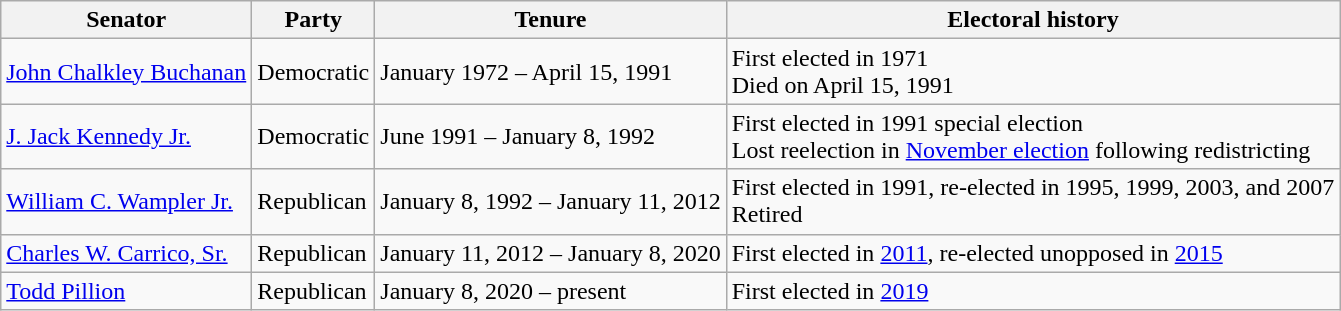<table class="wikitable">
<tr>
<th>Senator</th>
<th>Party</th>
<th>Tenure</th>
<th>Electoral history</th>
</tr>
<tr>
<td><a href='#'>John Chalkley Buchanan</a></td>
<td>Democratic</td>
<td>January 1972 – April 15, 1991</td>
<td>First elected in 1971<br>Died on April 15, 1991</td>
</tr>
<tr>
<td><a href='#'>J. Jack Kennedy Jr.</a></td>
<td>Democratic</td>
<td>June 1991 – January 8, 1992</td>
<td>First elected in 1991 special election<br>Lost reelection in <a href='#'>November election</a> following redistricting</td>
</tr>
<tr>
<td><a href='#'>William C. Wampler Jr.</a></td>
<td>Republican</td>
<td>January 8, 1992 – January 11, 2012</td>
<td>First elected in 1991, re-elected in 1995, 1999, 2003, and 2007<br>Retired</td>
</tr>
<tr>
<td><a href='#'>Charles W. Carrico, Sr.</a></td>
<td>Republican</td>
<td>January 11, 2012 – January 8, 2020</td>
<td>First elected in <a href='#'>2011</a>, re-elected unopposed in <a href='#'>2015</a></td>
</tr>
<tr>
<td><a href='#'>Todd Pillion</a></td>
<td>Republican</td>
<td>January 8, 2020 – present</td>
<td>First elected in <a href='#'>2019</a></td>
</tr>
</table>
